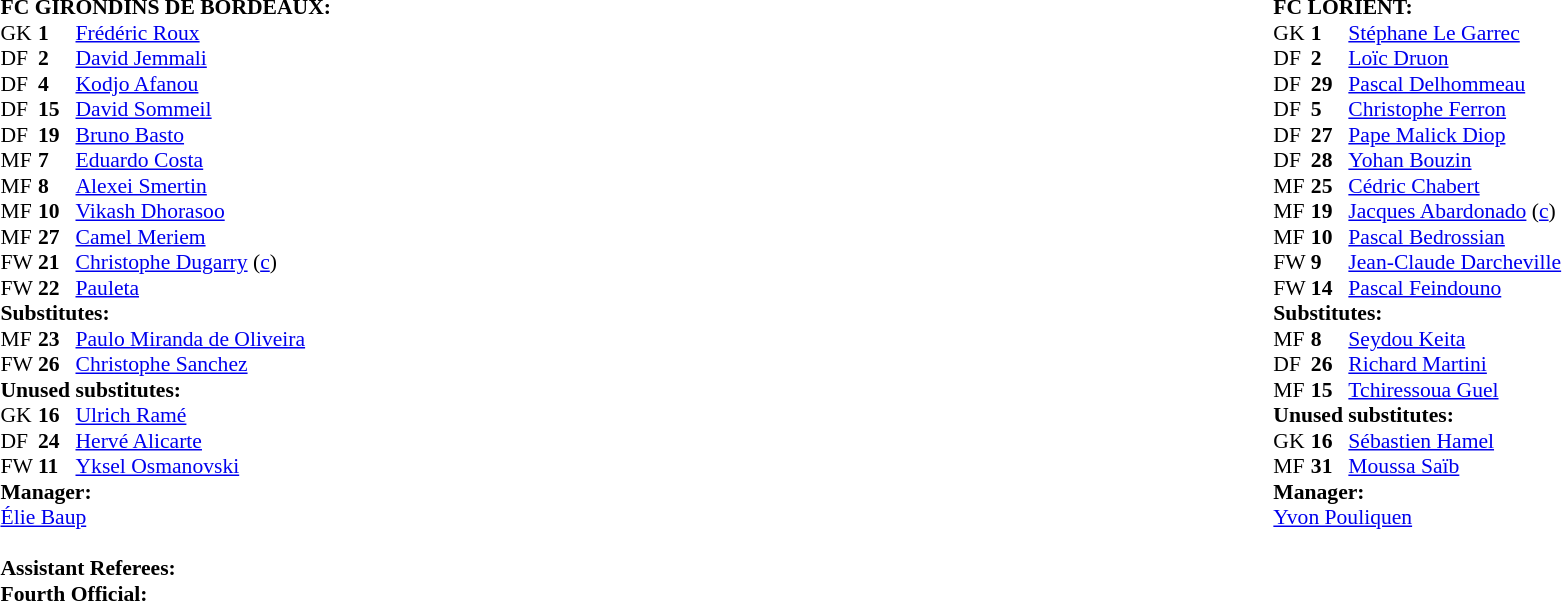<table width=100%>
<tr>
<td valign="top" width="50%"><br><table style=font-size:90% cellspacing=0 cellpadding=0>
<tr>
<td colspan=4><strong>FC GIRONDINS DE BORDEAUX:</strong></td>
</tr>
<tr>
<th width=25></th>
<th width=25></th>
</tr>
<tr>
<td>GK</td>
<td><strong>1</strong></td>
<td> <a href='#'>Frédéric Roux</a></td>
</tr>
<tr>
<td>DF</td>
<td><strong>2</strong></td>
<td> <a href='#'>David Jemmali</a></td>
</tr>
<tr>
<td>DF</td>
<td><strong>4</strong></td>
<td> <a href='#'>Kodjo Afanou</a></td>
</tr>
<tr>
<td>DF</td>
<td><strong>15</strong></td>
<td> <a href='#'>David Sommeil</a></td>
</tr>
<tr>
<td>DF</td>
<td><strong>19</strong></td>
<td> <a href='#'>Bruno Basto</a></td>
</tr>
<tr>
<td>MF</td>
<td><strong>7</strong></td>
<td> <a href='#'>Eduardo Costa</a></td>
</tr>
<tr>
<td>MF</td>
<td><strong>8</strong></td>
<td> <a href='#'>Alexei Smertin</a></td>
</tr>
<tr>
<td>MF</td>
<td><strong>10</strong></td>
<td> <a href='#'>Vikash Dhorasoo</a></td>
</tr>
<tr>
<td>MF</td>
<td><strong>27</strong></td>
<td> <a href='#'>Camel Meriem</a></td>
<td></td>
<td></td>
</tr>
<tr>
<td>FW</td>
<td><strong>21</strong></td>
<td> <a href='#'>Christophe Dugarry</a> (<a href='#'>c</a>)</td>
</tr>
<tr>
<td>FW</td>
<td><strong>22</strong></td>
<td> <a href='#'>Pauleta</a></td>
<td></td>
<td></td>
</tr>
<tr>
<td colspan=3><strong>Substitutes:</strong></td>
</tr>
<tr>
<td>MF</td>
<td><strong>23</strong></td>
<td> <a href='#'>Paulo Miranda de Oliveira</a></td>
<td></td>
<td></td>
</tr>
<tr>
<td>FW</td>
<td><strong>26</strong></td>
<td> <a href='#'>Christophe Sanchez</a></td>
<td></td>
<td></td>
</tr>
<tr>
<td colspan=3><strong>Unused substitutes:</strong></td>
</tr>
<tr>
<td>GK</td>
<td><strong>16</strong></td>
<td> <a href='#'>Ulrich Ramé</a></td>
</tr>
<tr>
<td>DF</td>
<td><strong>24</strong></td>
<td> <a href='#'>Hervé Alicarte</a></td>
</tr>
<tr>
<td>FW</td>
<td><strong>11</strong></td>
<td> <a href='#'>Yksel Osmanovski</a></td>
</tr>
<tr>
<td colspan=3><strong>Manager:</strong></td>
</tr>
<tr>
<td colspan=4> <a href='#'>Élie Baup</a><br><br><strong>Assistant Referees:</strong><br>
<strong>Fourth Official:</strong><br></td>
</tr>
</table>
</td>
<td valign="top" width="50%"><br><table style="font-size: 90%" cellspacing="0" cellpadding="0" align=center>
<tr>
<td colspan="4"><strong>FC LORIENT:</strong></td>
</tr>
<tr>
<th width=25></th>
<th width=25></th>
</tr>
<tr>
<td>GK</td>
<td><strong>1</strong></td>
<td> <a href='#'>Stéphane Le Garrec</a></td>
</tr>
<tr>
<td>DF</td>
<td><strong>2</strong></td>
<td> <a href='#'>Loïc Druon</a></td>
</tr>
<tr>
<td>DF</td>
<td><strong>29</strong></td>
<td> <a href='#'>Pascal Delhommeau</a></td>
<td></td>
<td></td>
</tr>
<tr>
<td>DF</td>
<td><strong>5</strong></td>
<td> <a href='#'>Christophe Ferron</a></td>
</tr>
<tr>
<td>DF</td>
<td><strong>27</strong></td>
<td> <a href='#'>Pape Malick Diop</a></td>
</tr>
<tr>
<td>DF</td>
<td><strong>28</strong></td>
<td> <a href='#'>Yohan Bouzin</a></td>
</tr>
<tr>
<td>MF</td>
<td><strong>25</strong></td>
<td> <a href='#'>Cédric Chabert</a></td>
<td></td>
<td></td>
</tr>
<tr>
<td>MF</td>
<td><strong>19</strong></td>
<td> <a href='#'>Jacques Abardonado</a> (<a href='#'>c</a>)</td>
</tr>
<tr>
<td>MF</td>
<td><strong>10</strong></td>
<td> <a href='#'>Pascal Bedrossian</a></td>
</tr>
<tr>
<td>FW</td>
<td><strong>9</strong></td>
<td> <a href='#'>Jean-Claude Darcheville</a></td>
<td></td>
<td></td>
</tr>
<tr>
<td>FW</td>
<td><strong>14</strong></td>
<td> <a href='#'>Pascal Feindouno</a></td>
</tr>
<tr>
<td colspan=3><strong>Substitutes:</strong></td>
</tr>
<tr>
<td>MF</td>
<td><strong>8</strong></td>
<td> <a href='#'>Seydou Keita</a></td>
<td></td>
<td></td>
</tr>
<tr>
<td>DF</td>
<td><strong>26</strong></td>
<td> <a href='#'>Richard Martini</a></td>
<td></td>
<td></td>
</tr>
<tr>
<td>MF</td>
<td><strong>15</strong></td>
<td> <a href='#'>Tchiressoua Guel</a></td>
<td></td>
<td></td>
</tr>
<tr>
<td colspan=3><strong>Unused substitutes:</strong></td>
</tr>
<tr>
<td>GK</td>
<td><strong>16</strong></td>
<td> <a href='#'>Sébastien Hamel</a></td>
</tr>
<tr>
<td>MF</td>
<td><strong>31</strong></td>
<td> <a href='#'>Moussa Saïb</a></td>
</tr>
<tr>
<td colspan=3><strong>Manager:</strong></td>
</tr>
<tr>
<td colspan=4> <a href='#'>Yvon Pouliquen</a></td>
</tr>
</table>
</td>
</tr>
</table>
